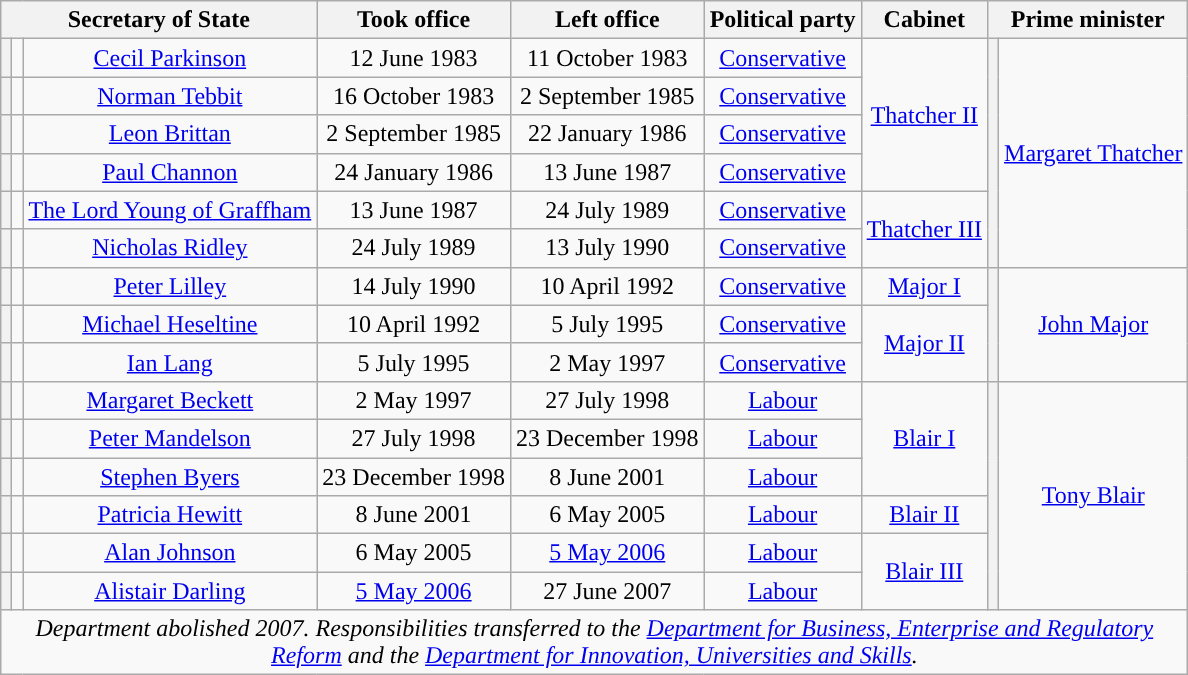<table class="wikitable" style="text-align:center">
<tr>
<th colspan=3>Secretary of State</th>
<th>Took office</th>
<th>Left office</th>
<th>Political party</th>
<th>Cabinet</th>
<th colspan="2">Prime minister</th>
</tr>
<tr>
<th style="background-color:"></th>
<td></td>
<td><a href='#'>Cecil Parkinson</a><br></td>
<td>12 June 1983</td>
<td>11 October 1983</td>
<td><a href='#'>Conservative</a></td>
<td rowspan="4" ><a href='#'>Thatcher II</a></td>
<th rowspan="7" style="background-color:"></th>
<td rowspan=7><a href='#'>Margaret Thatcher</a></td>
</tr>
<tr>
<th style="background-color:"></th>
<td></td>
<td><a href='#'>Norman Tebbit</a><br></td>
<td>16 October 1983</td>
<td>2 September 1985</td>
<td><a href='#'>Conservative</a></td>
</tr>
<tr>
<th style="background-color:"></th>
<td></td>
<td><a href='#'>Leon Brittan</a><br></td>
<td>2 September 1985</td>
<td>22 January 1986</td>
<td><a href='#'>Conservative</a></td>
</tr>
<tr>
<th style="background-color:"></th>
<td></td>
<td><a href='#'>Paul Channon</a><br></td>
<td>24 January 1986</td>
<td>13 June 1987</td>
<td><a href='#'>Conservative</a></td>
</tr>
<tr>
<th style="background-color:"></th>
<td></td>
<td><a href='#'>The Lord Young of Graffham</a></td>
<td>13 June 1987</td>
<td>24 July 1989</td>
<td><a href='#'>Conservative</a></td>
<td rowspan="3" ><a href='#'>Thatcher III</a></td>
</tr>
<tr>
<th style="background-color:"></th>
<td></td>
<td><a href='#'>Nicholas Ridley</a><br></td>
<td>24 July 1989</td>
<td>13 July 1990</td>
<td><a href='#'>Conservative</a></td>
</tr>
<tr>
<th rowspan=2 style="background-color:"></th>
<td rowspan=2></td>
<td rowspan=2><a href='#'>Peter Lilley</a><br></td>
<td rowspan=2>14 July 1990</td>
<td rowspan=2>10 April 1992</td>
<td rowspan=2 ><a href='#'>Conservative</a></td>
</tr>
<tr>
<td><a href='#'>Major I</a></td>
<th rowspan=3 style="background-color:"></th>
<td rowspan=3><a href='#'>John Major</a></td>
</tr>
<tr>
<th style="background-color:"></th>
<td></td>
<td><a href='#'>Michael Heseltine</a><br></td>
<td>10 April 1992</td>
<td>5 July 1995</td>
<td><a href='#'>Conservative</a></td>
<td rowspan="2" ><a href='#'>Major II</a></td>
</tr>
<tr>
<th style="background-color:"></th>
<td></td>
<td><a href='#'>Ian Lang</a><br></td>
<td>5 July 1995</td>
<td>2 May 1997</td>
<td><a href='#'>Conservative</a></td>
</tr>
<tr>
<th style="background-color:"></th>
<td></td>
<td><a href='#'>Margaret Beckett</a><br></td>
<td>2 May 1997</td>
<td>27 July 1998</td>
<td><a href='#'>Labour</a></td>
<td rowspan="3" ><a href='#'>Blair I</a></td>
<th rowspan="6" style="background-color:"></th>
<td rowspan=6><a href='#'>Tony Blair</a></td>
</tr>
<tr>
<th style="background-color:"></th>
<td></td>
<td><a href='#'>Peter Mandelson</a><br></td>
<td>27 July 1998</td>
<td>23 December 1998</td>
<td><a href='#'>Labour</a></td>
</tr>
<tr>
<th style="background-color:"></th>
<td></td>
<td><a href='#'>Stephen Byers</a><br></td>
<td>23 December 1998</td>
<td>8 June 2001</td>
<td><a href='#'>Labour</a></td>
</tr>
<tr>
<th style="background-color:"></th>
<td></td>
<td><a href='#'>Patricia Hewitt</a><br></td>
<td>8 June 2001</td>
<td>6 May 2005</td>
<td><a href='#'>Labour</a></td>
<td><a href='#'>Blair II</a></td>
</tr>
<tr>
<th style="background-color:"></th>
<td></td>
<td><a href='#'>Alan Johnson</a><br></td>
<td>6 May 2005</td>
<td><a href='#'>5 May 2006</a></td>
<td><a href='#'>Labour</a></td>
<td rowspan="2" ><a href='#'>Blair III</a></td>
</tr>
<tr>
<th style="background-color:"></th>
<td></td>
<td><a href='#'>Alistair Darling</a><br></td>
<td><a href='#'>5 May 2006</a></td>
<td>27 June 2007</td>
<td><a href='#'>Labour</a></td>
</tr>
<tr>
<td colspan="9" style="width:10px"><em>Department abolished 2007. Responsibilities transferred to the <a href='#'>Department for Business, Enterprise and Regulatory Reform</a> and the <a href='#'>Department for Innovation, Universities and Skills</a>.</em></td>
</tr>
</table>
